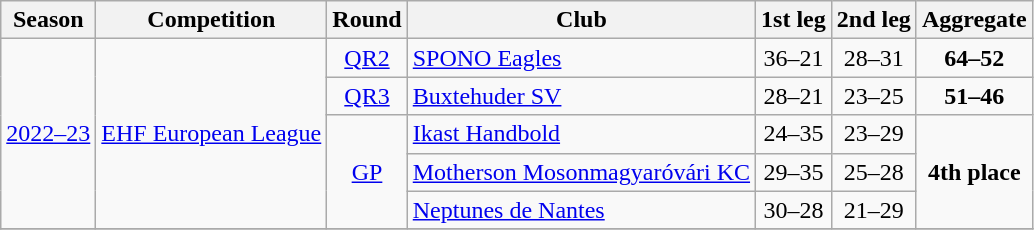<table class="wikitable">
<tr>
<th>Season</th>
<th>Competition</th>
<th>Round</th>
<th>Club</th>
<th>1st leg</th>
<th>2nd leg</th>
<th>Aggregate</th>
</tr>
<tr>
<td rowspan=5><a href='#'>2022–23</a></td>
<td rowspan=5><a href='#'>EHF European League</a></td>
<td rowspan=1 style="text-align:center;"><a href='#'>QR2</a></td>
<td> <a href='#'>SPONO Eagles</a></td>
<td style="text-align:center;">36–21</td>
<td style="text-align:center;">28–31</td>
<td style="text-align:center;"><strong>64–52</strong></td>
</tr>
<tr>
<td rowspan=1 style="text-align:center;"><a href='#'>QR3</a></td>
<td> <a href='#'>Buxtehuder SV</a></td>
<td style="text-align:center;">28–21</td>
<td style="text-align:center;">23–25</td>
<td style="text-align:center;"><strong>51–46</strong></td>
</tr>
<tr>
<td rowspan="3" style="text-align:center;"><a href='#'>GP</a></td>
<td> <a href='#'>Ikast Handbold</a></td>
<td style="text-align:center;">24–35</td>
<td style="text-align:center;">23–29</td>
<td align=center rowspan=3><strong>4th place</strong></td>
</tr>
<tr>
<td> <a href='#'>Motherson Mosonmagyaróvári KC</a></td>
<td style="text-align:center;">29–35</td>
<td style="text-align:center;">25–28</td>
</tr>
<tr>
<td> <a href='#'>Neptunes de Nantes</a></td>
<td style="text-align:center;">30–28</td>
<td style="text-align:center;">21–29</td>
</tr>
<tr>
</tr>
</table>
